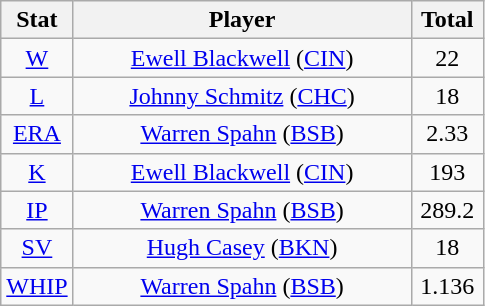<table class="wikitable" style="text-align:center;">
<tr>
<th style="width:15%;">Stat</th>
<th>Player</th>
<th style="width:15%;">Total</th>
</tr>
<tr>
<td><a href='#'>W</a></td>
<td><a href='#'>Ewell Blackwell</a> (<a href='#'>CIN</a>)</td>
<td>22</td>
</tr>
<tr>
<td><a href='#'>L</a></td>
<td><a href='#'>Johnny Schmitz</a> (<a href='#'>CHC</a>)</td>
<td>18</td>
</tr>
<tr>
<td><a href='#'>ERA</a></td>
<td><a href='#'>Warren Spahn</a> (<a href='#'>BSB</a>)</td>
<td>2.33</td>
</tr>
<tr>
<td><a href='#'>K</a></td>
<td><a href='#'>Ewell Blackwell</a> (<a href='#'>CIN</a>)</td>
<td>193</td>
</tr>
<tr>
<td><a href='#'>IP</a></td>
<td><a href='#'>Warren Spahn</a> (<a href='#'>BSB</a>)</td>
<td>289.2</td>
</tr>
<tr>
<td><a href='#'>SV</a></td>
<td><a href='#'>Hugh Casey</a> (<a href='#'>BKN</a>)</td>
<td>18</td>
</tr>
<tr>
<td><a href='#'>WHIP</a></td>
<td><a href='#'>Warren Spahn</a> (<a href='#'>BSB</a>)</td>
<td>1.136</td>
</tr>
</table>
